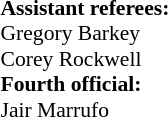<table width=50% style="font-size: 90%">
<tr>
<td><br><strong>Assistant referees:</strong>
<br> Gregory Barkey
<br> Corey Rockwell
<br><strong>Fourth official:</strong>
<br> Jair Marrufo</td>
</tr>
</table>
